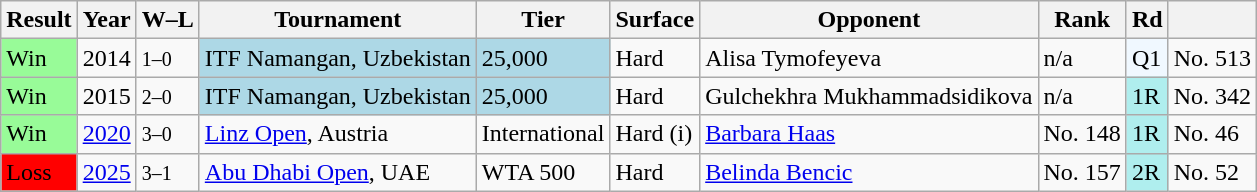<table class="wikitable sortable">
<tr>
<th>Result</th>
<th>Year</th>
<th class=unsortable>W–L</th>
<th>Tournament</th>
<th>Tier</th>
<th>Surface</th>
<th>Opponent</th>
<th>Rank</th>
<th>Rd</th>
<th></th>
</tr>
<tr>
<td bgcolor="98FB98">Win</td>
<td>2014</td>
<td><small>1–0</small></td>
<td bgcolor=lightblue>ITF Namangan, Uzbekistan</td>
<td bgcolor=lightblue>25,000</td>
<td>Hard</td>
<td> Alisa Tymofeyeva</td>
<td>n/a</td>
<td bgcolor=f0f8ff>Q1</td>
<td>No. 513</td>
</tr>
<tr>
<td bgcolor="98FB98">Win</td>
<td>2015</td>
<td><small>2–0</small></td>
<td bgcolor=lightblue>ITF Namangan, Uzbekistan</td>
<td bgcolor=lightblue>25,000</td>
<td>Hard</td>
<td> Gulchekhra Mukhammadsidikova</td>
<td>n/a</td>
<td bgcolor=afeeee>1R</td>
<td>No. 342</td>
</tr>
<tr>
<td bgcolor="98FB98">Win</td>
<td><a href='#'>2020</a></td>
<td><small>3–0</small></td>
<td><a href='#'>Linz Open</a>, Austria</td>
<td>International</td>
<td>Hard (i)</td>
<td> <a href='#'>Barbara Haas</a></td>
<td>No. 148</td>
<td bgcolor=afeeee>1R</td>
<td>No. 46</td>
</tr>
<tr>
<td bgcolor="red">Loss</td>
<td><a href='#'>2025</a></td>
<td><small>3–1</small></td>
<td><a href='#'>Abu Dhabi Open</a>, UAE</td>
<td>WTA 500</td>
<td>Hard</td>
<td> <a href='#'>Belinda Bencic</a></td>
<td>No. 157</td>
<td bgcolor=afeeee>2R</td>
<td>No. 52</td>
</tr>
</table>
